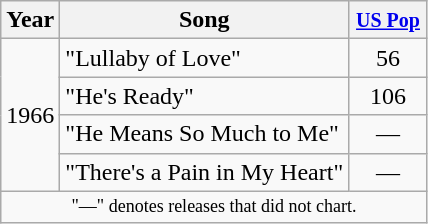<table class="wikitable">
<tr>
<th>Year</th>
<th>Song</th>
<th style="width:45px;"><small><a href='#'>US Pop</a></small><br></th>
</tr>
<tr>
<td rowspan="4">1966</td>
<td>"Lullaby of Love"</td>
<td align=center>56</td>
</tr>
<tr>
<td>"He's Ready"</td>
<td align=center>106</td>
</tr>
<tr>
<td>"He Means So Much to Me"</td>
<td align=center>—</td>
</tr>
<tr>
<td>"There's a Pain in My Heart"</td>
<td align=center>—</td>
</tr>
<tr>
<td colspan="6" style="text-align:center; font-size:9pt;">"—" denotes releases that did not chart.</td>
</tr>
</table>
